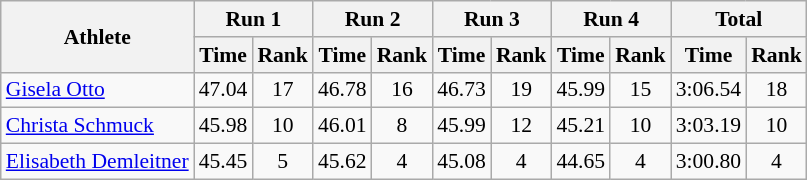<table class="wikitable" border="1" style="font-size:90%">
<tr>
<th rowspan="2">Athlete</th>
<th colspan="2">Run 1</th>
<th colspan="2">Run 2</th>
<th colspan="2">Run 3</th>
<th colspan="2">Run 4</th>
<th colspan="2">Total</th>
</tr>
<tr>
<th>Time</th>
<th>Rank</th>
<th>Time</th>
<th>Rank</th>
<th>Time</th>
<th>Rank</th>
<th>Time</th>
<th>Rank</th>
<th>Time</th>
<th>Rank</th>
</tr>
<tr>
<td><a href='#'>Gisela Otto</a></td>
<td align="center">47.04</td>
<td align="center">17</td>
<td align="center">46.78</td>
<td align="center">16</td>
<td align="center">46.73</td>
<td align="center">19</td>
<td align="center">45.99</td>
<td align="center">15</td>
<td align="center">3:06.54</td>
<td align="center">18</td>
</tr>
<tr>
<td><a href='#'>Christa Schmuck</a></td>
<td align="center">45.98</td>
<td align="center">10</td>
<td align="center">46.01</td>
<td align="center">8</td>
<td align="center">45.99</td>
<td align="center">12</td>
<td align="center">45.21</td>
<td align="center">10</td>
<td align="center">3:03.19</td>
<td align="center">10</td>
</tr>
<tr>
<td><a href='#'>Elisabeth Demleitner</a></td>
<td align="center">45.45</td>
<td align="center">5</td>
<td align="center">45.62</td>
<td align="center">4</td>
<td align="center">45.08</td>
<td align="center">4</td>
<td align="center">44.65</td>
<td align="center">4</td>
<td align="center">3:00.80</td>
<td align="center">4</td>
</tr>
</table>
